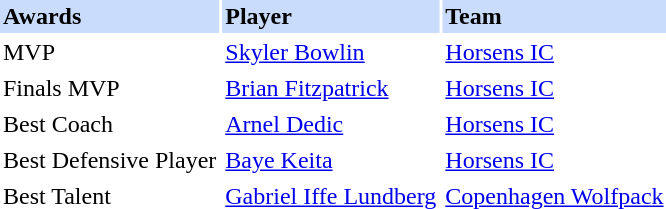<table class="toccolours" border="0" cellpadding="2" cellspacing="2" style="text-align:left; margin:0.5em;">
<tr bgcolor=#CADCFB>
<th>Awards</th>
<th>Player</th>
<th>Team</th>
</tr>
<tr>
<td>MVP</td>
<td> <a href='#'>Skyler Bowlin</a></td>
<td><a href='#'>Horsens IC</a></td>
</tr>
<tr>
<td>Finals MVP</td>
<td> <a href='#'>Brian Fitzpatrick</a></td>
<td><a href='#'>Horsens IC</a></td>
</tr>
<tr>
<td>Best Coach</td>
<td> <a href='#'>Arnel Dedic</a></td>
<td><a href='#'>Horsens IC</a></td>
</tr>
<tr>
<td>Best Defensive Player</td>
<td> <a href='#'>Baye Keita</a></td>
<td><a href='#'>Horsens IC</a></td>
</tr>
<tr>
<td>Best Talent</td>
<td> <a href='#'>Gabriel Iffe Lundberg</a></td>
<td><a href='#'>Copenhagen Wolfpack</a></td>
</tr>
<tr>
</tr>
</table>
